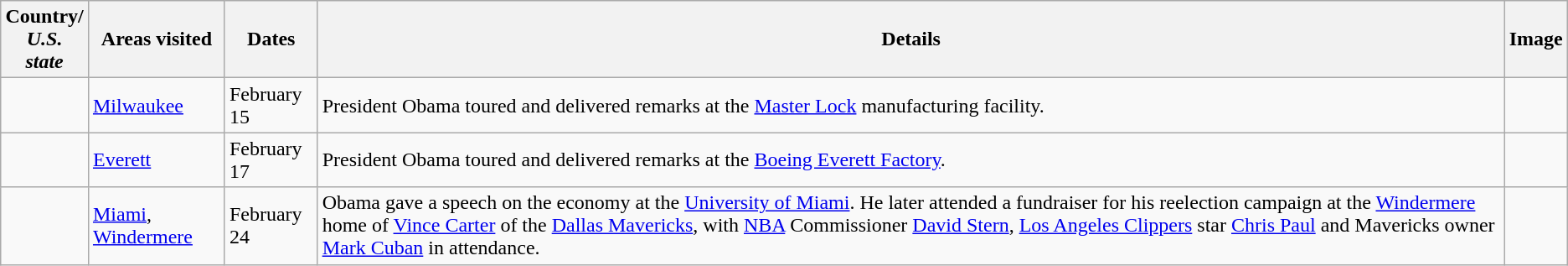<table class="wikitable">
<tr>
<th>Country/<br><em>U.S. state</em></th>
<th>Areas visited</th>
<th>Dates</th>
<th>Details</th>
<th>Image</th>
</tr>
<tr>
<td><em></em></td>
<td><a href='#'>Milwaukee</a></td>
<td>February 15</td>
<td>President Obama toured and delivered remarks at the <a href='#'>Master Lock</a> manufacturing facility.</td>
<td></td>
</tr>
<tr>
<td><em></em></td>
<td><a href='#'>Everett</a></td>
<td>February 17</td>
<td>President Obama toured and delivered remarks at the <a href='#'>Boeing Everett Factory</a>.</td>
<td></td>
</tr>
<tr>
<td><em></em></td>
<td><a href='#'>Miami</a>, <a href='#'>Windermere</a></td>
<td>February 24</td>
<td>Obama gave a speech on the economy at the <a href='#'>University of Miami</a>. He later attended a fundraiser for his reelection campaign at the <a href='#'>Windermere</a> home of <a href='#'>Vince Carter</a> of the <a href='#'>Dallas Mavericks</a>, with <a href='#'>NBA</a> Commissioner <a href='#'>David Stern</a>, <a href='#'>Los Angeles Clippers</a> star <a href='#'>Chris Paul</a> and Mavericks owner <a href='#'>Mark Cuban</a> in attendance.</td>
<td></td>
</tr>
</table>
